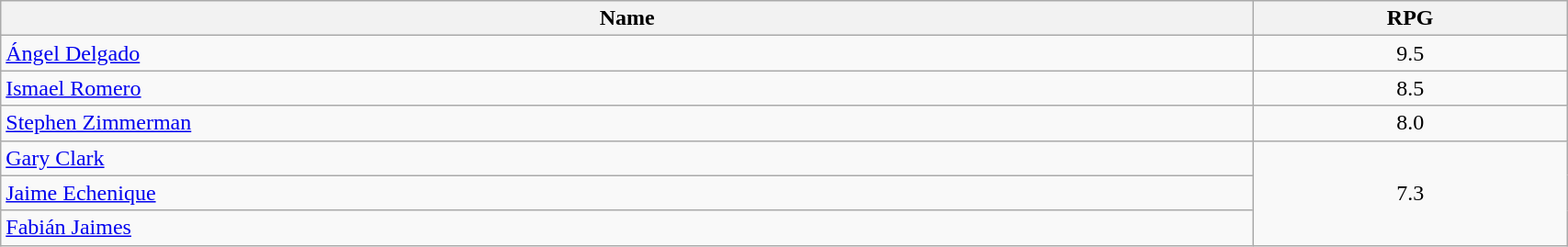<table class=wikitable width="90%">
<tr>
<th width="80%">Name</th>
<th width="20%">RPG</th>
</tr>
<tr>
<td> <a href='#'>Ángel Delgado</a></td>
<td align=center>9.5</td>
</tr>
<tr>
<td> <a href='#'>Ismael Romero</a></td>
<td align=center>8.5</td>
</tr>
<tr>
<td> <a href='#'>Stephen Zimmerman</a></td>
<td align=center>8.0</td>
</tr>
<tr>
<td> <a href='#'>Gary Clark</a></td>
<td align=center rowspan=3>7.3</td>
</tr>
<tr>
<td> <a href='#'>Jaime Echenique</a></td>
</tr>
<tr>
<td> <a href='#'>Fabián Jaimes</a></td>
</tr>
</table>
